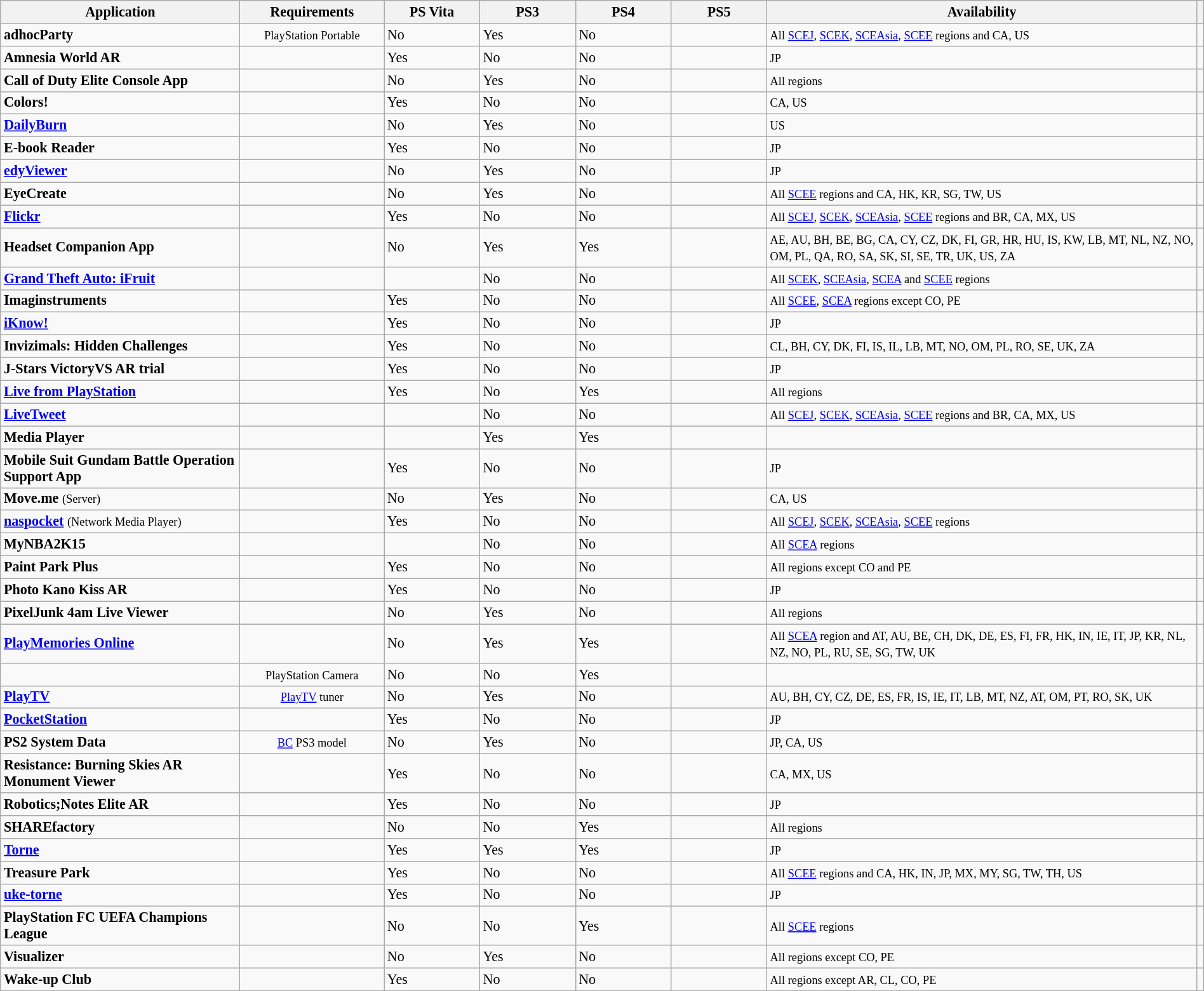<table class="wikitable sortable" style="width:100%; font-size:92%;">
<tr>
<th style="width:20%;">Application</th>
<th style="width:12%;">Requirements</th>
<th style="width:8%;">PS Vita</th>
<th style="width:8%;">PS3</th>
<th style="width:8%;">PS4</th>
<th style="width:8%;">PS5</th>
<th style="width:44%;">Availability</th>
<th class="unsortable"></th>
</tr>
<tr>
<td><strong>adhocParty</strong></td>
<td align=center><small>PlayStation Portable</small></td>
<td> No</td>
<td> Yes</td>
<td> No</td>
<td></td>
<td><small>All <a href='#'>SCEJ</a>, <a href='#'>SCEK</a>, <a href='#'>SCEAsia</a>, <a href='#'>SCEE</a> regions and CA, US</small></td>
<td></td>
</tr>
<tr>
<td><strong>Amnesia World AR</strong></td>
<td></td>
<td> Yes</td>
<td> No</td>
<td> No</td>
<td></td>
<td><small>JP</small></td>
<td></td>
</tr>
<tr>
<td><strong>Call of Duty Elite Console App</strong></td>
<td></td>
<td> No</td>
<td> Yes</td>
<td> No</td>
<td></td>
<td><small>All regions</small></td>
<td></td>
</tr>
<tr>
<td><strong>Colors!</strong></td>
<td></td>
<td> Yes</td>
<td> No</td>
<td> No</td>
<td></td>
<td><small>CA, US</small></td>
<td></td>
</tr>
<tr>
<td><strong><a href='#'>DailyBurn</a></strong></td>
<td></td>
<td> No</td>
<td> Yes</td>
<td> No</td>
<td></td>
<td><small>US</small></td>
<td></td>
</tr>
<tr>
<td id="E-book_Reader"><strong>E-book Reader</strong></td>
<td></td>
<td> Yes</td>
<td> No</td>
<td> No</td>
<td></td>
<td><small>JP</small></td>
<td></td>
</tr>
<tr>
<td><strong><a href='#'>edyViewer</a></strong></td>
<td></td>
<td> No</td>
<td> Yes</td>
<td> No</td>
<td></td>
<td><small>JP</small></td>
<td></td>
</tr>
<tr>
<td><strong>EyeCreate</strong></td>
<td></td>
<td> No</td>
<td> Yes</td>
<td> No</td>
<td></td>
<td><small>All <a href='#'>SCEE</a> regions and CA, HK, KR, SG, TW, US</small></td>
<td></td>
</tr>
<tr>
<td><strong><a href='#'>Flickr</a></strong></td>
<td></td>
<td> Yes</td>
<td> No</td>
<td> No</td>
<td></td>
<td><small>All <a href='#'>SCEJ</a>, <a href='#'>SCEK</a>, <a href='#'>SCEAsia</a>, <a href='#'>SCEE</a> regions and BR, CA, MX, US</small></td>
<td></td>
</tr>
<tr>
<td><strong>Headset Companion App</strong></td>
<td></td>
<td> No</td>
<td> Yes</td>
<td> Yes</td>
<td></td>
<td><small>AE, AU, BH, BE, BG, CA, CY, CZ, DK, FI, GR, HR, HU, IS, KW, LB, MT, NL, NZ, NO, OM, PL, QA, RO, SA, SK, SI, SE, TR, UK, US, ZA</small></td>
<td></td>
</tr>
<tr>
<td><strong><a href='#'>Grand Theft Auto: iFruit</a></strong></td>
<td></td>
<td></td>
<td> No</td>
<td> No</td>
<td></td>
<td><small>All <a href='#'>SCEK</a>, <a href='#'>SCEAsia</a>, <a href='#'>SCEA</a> and <a href='#'>SCEE</a> regions</small></td>
<td></td>
</tr>
<tr>
<td><strong>Imaginstruments</strong></td>
<td></td>
<td> Yes</td>
<td> No</td>
<td> No</td>
<td></td>
<td><small>All <a href='#'>SCEE</a>, <a href='#'>SCEA</a> regions except CO, PE</small></td>
<td></td>
</tr>
<tr>
<td><strong><a href='#'>iKnow!</a></strong></td>
<td></td>
<td> Yes</td>
<td> No</td>
<td> No</td>
<td></td>
<td><small>JP</small></td>
<td></td>
</tr>
<tr>
<td><strong>Invizimals: Hidden Challenges</strong></td>
<td></td>
<td> Yes</td>
<td> No</td>
<td> No</td>
<td></td>
<td><small>CL, BH, CY, DK, FI, IS, IL, LB, MT, NO, OM, PL, RO, SE, UK, ZA</small></td>
<td></td>
</tr>
<tr>
<td><strong>J-Stars VictoryVS AR trial</strong></td>
<td></td>
<td> Yes</td>
<td> No</td>
<td> No</td>
<td></td>
<td><small>JP</small></td>
<td></td>
</tr>
<tr>
<td><strong><a href='#'>Live from PlayStation</a></strong></td>
<td></td>
<td> Yes</td>
<td> No</td>
<td> Yes</td>
<td></td>
<td><small>All regions</small></td>
<td></td>
</tr>
<tr>
<td><strong><a href='#'>LiveTweet</a></strong></td>
<td></td>
<td></td>
<td> No</td>
<td> No</td>
<td></td>
<td><small>All <a href='#'>SCEJ</a>, <a href='#'>SCEK</a>, <a href='#'>SCEAsia</a>, <a href='#'>SCEE</a> regions and BR, CA, MX, US</small></td>
<td></td>
</tr>
<tr>
<td><strong>Media Player</strong></td>
<td></td>
<td></td>
<td> Yes</td>
<td> Yes</td>
<td></td>
<td></td>
</tr>
<tr>
<td><strong>Mobile Suit Gundam Battle Operation Support App</strong></td>
<td></td>
<td> Yes</td>
<td> No</td>
<td> No</td>
<td></td>
<td><small>JP</small></td>
<td></td>
</tr>
<tr>
<td><strong>Move.me</strong> <small>(Server)</small></td>
<td></td>
<td> No</td>
<td> Yes</td>
<td> No</td>
<td></td>
<td><small>CA, US</small></td>
<td></td>
</tr>
<tr>
<td><strong><a href='#'>naspocket</a></strong> <small>(Network Media Player)</small></td>
<td></td>
<td> Yes</td>
<td> No</td>
<td> No</td>
<td></td>
<td><small>All <a href='#'>SCEJ</a>, <a href='#'>SCEK</a>, <a href='#'>SCEAsia</a>, <a href='#'>SCEE</a> regions</small></td>
<td></td>
</tr>
<tr>
<td><strong>MyNBA2K15</strong></td>
<td></td>
<td></td>
<td> No</td>
<td> No</td>
<td></td>
<td><small>All <a href='#'>SCEA</a> regions</small></td>
<td></td>
</tr>
<tr>
<td><strong>Paint Park Plus</strong></td>
<td></td>
<td> Yes</td>
<td> No</td>
<td> No</td>
<td></td>
<td><small>All regions except CO and PE</small></td>
<td></td>
</tr>
<tr>
<td><strong>Photo Kano Kiss AR</strong></td>
<td></td>
<td> Yes</td>
<td> No</td>
<td> No</td>
<td></td>
<td><small>JP</small></td>
<td></td>
</tr>
<tr>
<td><strong>PixelJunk 4am Live Viewer</strong></td>
<td></td>
<td> No</td>
<td> Yes</td>
<td> No</td>
<td></td>
<td><small>All regions</small></td>
<td></td>
</tr>
<tr>
<td><strong><a href='#'>PlayMemories Online</a></strong></td>
<td></td>
<td> No</td>
<td> Yes</td>
<td> Yes</td>
<td></td>
<td><small>All <a href='#'>SCEA</a> region and AT, AU, BE, CH, DK, DE, ES, FI, FR, HK, IN, IE, IT, JP, KR, NL, NZ, NO, PL, RU, SE, SG, TW, UK</small></td>
<td></td>
</tr>
<tr>
<td></td>
<td align=center><small>PlayStation Camera</small></td>
<td> No</td>
<td> No</td>
<td> Yes</td>
<td></td>
<td></td>
</tr>
<tr>
<td><strong><a href='#'>PlayTV</a></strong></td>
<td align=center><small><a href='#'>PlayTV</a> tuner</small></td>
<td> No</td>
<td> Yes</td>
<td> No</td>
<td></td>
<td><small>AU, BH, CY, CZ, DE, ES, FR, IS, IE, IT, LB, MT, NZ, AT, OM, PT, RO, SK, UK</small></td>
<td></td>
</tr>
<tr>
<td><strong><a href='#'>PocketStation</a></strong></td>
<td></td>
<td> Yes</td>
<td> No</td>
<td> No</td>
<td></td>
<td><small>JP</small></td>
<td></td>
</tr>
<tr>
<td><strong>PS2 System Data</strong></td>
<td align=center><small><a href='#'>BC</a> PS3 model</small></td>
<td> No</td>
<td> Yes</td>
<td> No</td>
<td></td>
<td><small>JP, CA, US</small></td>
<td></td>
</tr>
<tr>
<td><strong>Resistance: Burning Skies AR Monument Viewer</strong></td>
<td></td>
<td> Yes</td>
<td> No</td>
<td> No</td>
<td></td>
<td><small>CA, MX, US</small></td>
<td></td>
</tr>
<tr>
<td><strong>Robotics;Notes Elite AR</strong></td>
<td></td>
<td> Yes</td>
<td> No</td>
<td> No</td>
<td></td>
<td><small>JP</small></td>
<td></td>
</tr>
<tr>
<td><strong>SHAREfactory</strong></td>
<td></td>
<td> No</td>
<td> No</td>
<td> Yes</td>
<td></td>
<td><small>All regions</small></td>
<td></td>
</tr>
<tr>
<td><strong><a href='#'>Torne</a></strong></td>
<td></td>
<td> Yes</td>
<td> Yes</td>
<td> Yes</td>
<td></td>
<td><small>JP</small></td>
<td></td>
</tr>
<tr>
<td><strong>Treasure Park</strong></td>
<td></td>
<td> Yes</td>
<td> No</td>
<td> No</td>
<td></td>
<td><small>All <a href='#'>SCEE</a> regions and CA, HK, IN, JP, MX, MY, SG, TW, TH, US</small></td>
<td></td>
</tr>
<tr>
<td><strong><a href='#'>uke-torne</a></strong></td>
<td></td>
<td> Yes</td>
<td> No</td>
<td> No</td>
<td></td>
<td><small>JP</small></td>
<td></td>
</tr>
<tr>
<td><strong>PlayStation FC UEFA Champions League</strong></td>
<td></td>
<td> No</td>
<td> No</td>
<td> Yes</td>
<td></td>
<td><small>All <a href='#'>SCEE</a> regions</small></td>
<td></td>
</tr>
<tr>
<td><strong>Visualizer</strong></td>
<td></td>
<td> No</td>
<td> Yes</td>
<td> No</td>
<td></td>
<td><small>All regions except CO, PE</small></td>
<td></td>
</tr>
<tr>
<td><strong>Wake-up Club</strong></td>
<td></td>
<td> Yes</td>
<td> No</td>
<td> No</td>
<td></td>
<td><small>All regions except AR, CL, CO, PE</small></td>
<td></td>
</tr>
</table>
